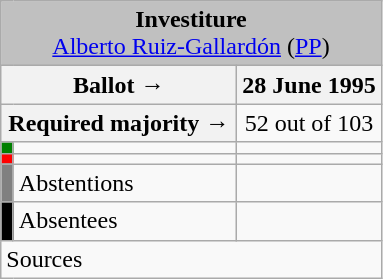<table class="wikitable" style="text-align:center;">
<tr>
<td colspan="3" align="center" bgcolor="#C0C0C0"><strong>Investiture</strong><br><a href='#'>Alberto Ruiz-Gallardón</a> (<a href='#'>PP</a>)</td>
</tr>
<tr>
<th colspan="2" width="150px">Ballot →</th>
<th>28 June 1995</th>
</tr>
<tr>
<th colspan="2">Required majority →</th>
<td>52 out of 103 </td>
</tr>
<tr>
<th width="1px" style="background:green;"></th>
<td align="left"></td>
<td></td>
</tr>
<tr>
<th style="color:inherit;background:red;"></th>
<td align="left"></td>
<td></td>
</tr>
<tr>
<th style="color:inherit;background:gray;"></th>
<td align="left"><span>Abstentions</span></td>
<td></td>
</tr>
<tr>
<th style="color:inherit;background:black;"></th>
<td align="left"><span>Absentees</span></td>
<td></td>
</tr>
<tr>
<td align="left" colspan="3">Sources</td>
</tr>
</table>
